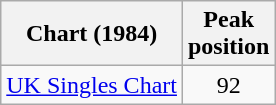<table class="wikitable sortable">
<tr>
<th>Chart (1984)</th>
<th>Peak<br>position</th>
</tr>
<tr>
<td align="left"><a href='#'>UK Singles Chart</a></td>
<td style="text-align:center;">92</td>
</tr>
</table>
